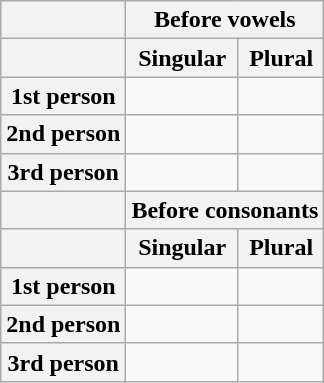<table class="wikitable">
<tr>
<th></th>
<th colspan=2>Before vowels</th>
</tr>
<tr>
<th></th>
<th>Singular</th>
<th>Plural</th>
</tr>
<tr>
<th>1st person</th>
<td></td>
<td></td>
</tr>
<tr>
<th>2nd person</th>
<td></td>
<td></td>
</tr>
<tr>
<th>3rd person</th>
<td></td>
<td></td>
</tr>
<tr>
<th></th>
<th colspan=2>Before consonants</th>
</tr>
<tr>
<th></th>
<th>Singular</th>
<th>Plural</th>
</tr>
<tr>
<th>1st person</th>
<td></td>
<td></td>
</tr>
<tr>
<th>2nd person</th>
<td></td>
<td></td>
</tr>
<tr>
<th>3rd person</th>
<td></td>
<td></td>
</tr>
</table>
